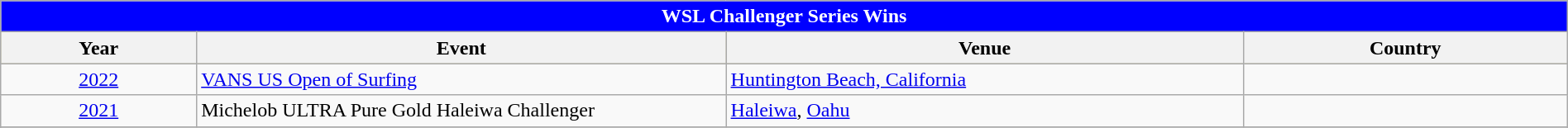<table class="wikitable" style="width:100%;">
<tr>
<td colspan=4; style="background: blue; color: white" align="center"><strong>WSL Challenger Series Wins</strong></td>
</tr>
<tr bgcolor=#bdb76b>
<th>Year</th>
<th width=   33.8%>Event</th>
<th width=     33%>Venue</th>
<th>Country</th>
</tr>
<tr>
<td style="text-align:center"><a href='#'>2022</a></td>
<td><a href='#'>VANS US Open of Surfing</a></td>
<td><a href='#'>Huntington Beach, California</a></td>
<td></td>
</tr>
<tr>
<td style="text-align:center"><a href='#'>2021</a></td>
<td>Michelob ULTRA Pure Gold Haleiwa Challenger</td>
<td><a href='#'>Haleiwa</a>, <a href='#'>Oahu</a></td>
<td></td>
</tr>
<tr>
</tr>
<tr bgcolor=skyblue>
</tr>
</table>
